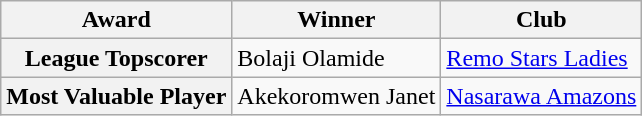<table class="wikitable">
<tr>
<th>Award</th>
<th>Winner</th>
<th>Club</th>
</tr>
<tr>
<th>League Topscorer</th>
<td> Bolaji Olamide</td>
<td><a href='#'>Remo Stars Ladies</a></td>
</tr>
<tr>
<th>Most Valuable Player</th>
<td> Akekoromwen Janet</td>
<td><a href='#'>Nasarawa Amazons</a></td>
</tr>
</table>
